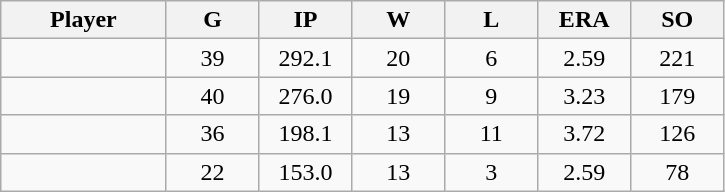<table class="wikitable sortable">
<tr>
<th bgcolor="#DDDDFF" width="16%">Player</th>
<th bgcolor="#DDDDFF" width="9%">G</th>
<th bgcolor="#DDDDFF" width="9%">IP</th>
<th bgcolor="#DDDDFF" width="9%">W</th>
<th bgcolor="#DDDDFF" width="9%">L</th>
<th bgcolor="#DDDDFF" width="9%">ERA</th>
<th bgcolor="#DDDDFF" width="9%">SO</th>
</tr>
<tr align="center">
<td></td>
<td>39</td>
<td>292.1</td>
<td>20</td>
<td>6</td>
<td>2.59</td>
<td>221</td>
</tr>
<tr align="center">
<td></td>
<td>40</td>
<td>276.0</td>
<td>19</td>
<td>9</td>
<td>3.23</td>
<td>179</td>
</tr>
<tr align="center">
<td></td>
<td>36</td>
<td>198.1</td>
<td>13</td>
<td>11</td>
<td>3.72</td>
<td>126</td>
</tr>
<tr align="center">
<td></td>
<td>22</td>
<td>153.0</td>
<td>13</td>
<td>3</td>
<td>2.59</td>
<td>78</td>
</tr>
</table>
